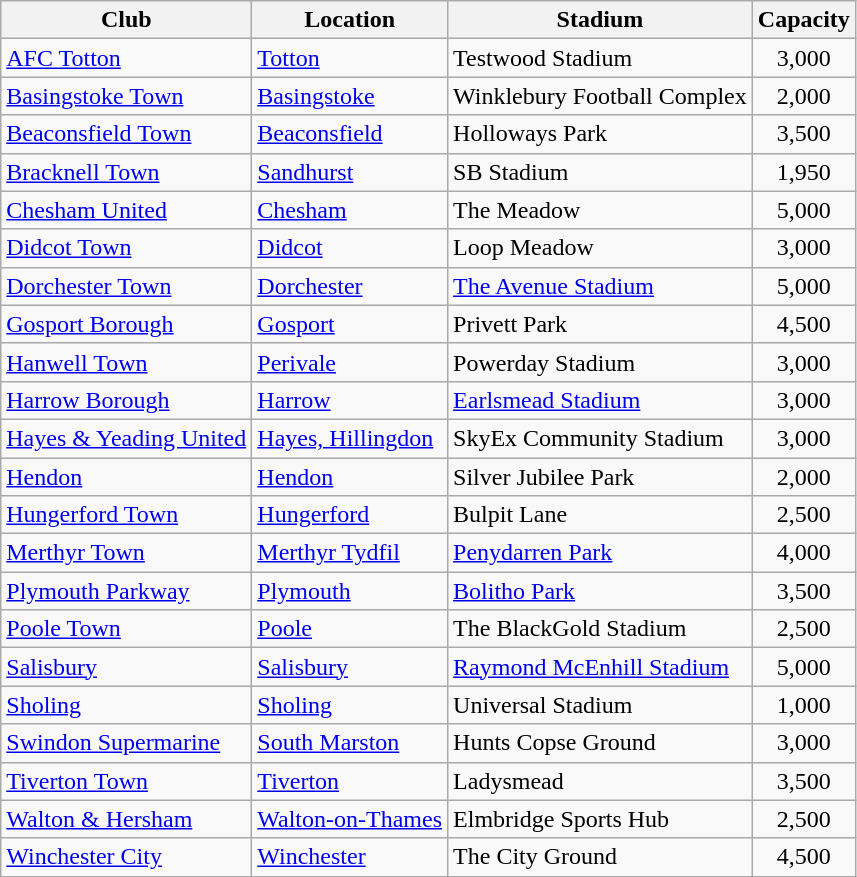<table class="wikitable sortable">
<tr>
<th>Club</th>
<th>Location</th>
<th>Stadium</th>
<th>Capacity</th>
</tr>
<tr>
<td><a href='#'>AFC Totton</a></td>
<td><a href='#'>Totton</a></td>
<td>Testwood Stadium</td>
<td align="center">3,000</td>
</tr>
<tr>
<td><a href='#'>Basingstoke Town</a></td>
<td><a href='#'>Basingstoke</a></td>
<td>Winklebury Football Complex </td>
<td align="center">2,000</td>
</tr>
<tr>
<td><a href='#'>Beaconsfield Town</a></td>
<td><a href='#'>Beaconsfield</a></td>
<td>Holloways Park</td>
<td align="center">3,500</td>
</tr>
<tr>
<td><a href='#'>Bracknell Town</a></td>
<td><a href='#'>Sandhurst</a></td>
<td>SB Stadium</td>
<td align="center">1,950</td>
</tr>
<tr>
<td><a href='#'>Chesham United</a></td>
<td><a href='#'>Chesham</a></td>
<td>The Meadow</td>
<td align="center">5,000</td>
</tr>
<tr>
<td><a href='#'>Didcot Town</a></td>
<td><a href='#'>Didcot</a></td>
<td>Loop Meadow</td>
<td align="center">3,000</td>
</tr>
<tr>
<td><a href='#'>Dorchester Town</a></td>
<td><a href='#'>Dorchester</a></td>
<td><a href='#'>The Avenue Stadium</a></td>
<td align="center">5,000</td>
</tr>
<tr>
<td><a href='#'>Gosport Borough</a></td>
<td><a href='#'>Gosport</a></td>
<td>Privett Park</td>
<td align="center">4,500</td>
</tr>
<tr>
<td><a href='#'>Hanwell Town</a></td>
<td><a href='#'>Perivale</a></td>
<td>Powerday Stadium</td>
<td align="center">3,000</td>
</tr>
<tr>
<td><a href='#'>Harrow Borough</a></td>
<td><a href='#'>Harrow</a></td>
<td><a href='#'>Earlsmead Stadium</a></td>
<td align="center">3,000</td>
</tr>
<tr>
<td><a href='#'>Hayes & Yeading United</a></td>
<td><a href='#'>Hayes, Hillingdon</a></td>
<td>SkyEx Community Stadium</td>
<td align="center">3,000</td>
</tr>
<tr>
<td><a href='#'>Hendon</a></td>
<td><a href='#'>Hendon</a></td>
<td>Silver Jubilee Park</td>
<td align="center">2,000</td>
</tr>
<tr>
<td><a href='#'>Hungerford Town</a></td>
<td><a href='#'>Hungerford</a></td>
<td>Bulpit Lane</td>
<td align="center">2,500</td>
</tr>
<tr>
<td><a href='#'>Merthyr Town</a></td>
<td><a href='#'>Merthyr Tydfil</a></td>
<td><a href='#'>Penydarren Park</a></td>
<td align="center">4,000</td>
</tr>
<tr>
<td><a href='#'>Plymouth Parkway</a></td>
<td><a href='#'>Plymouth</a></td>
<td><a href='#'>Bolitho Park</a></td>
<td align="center">3,500</td>
</tr>
<tr>
<td><a href='#'>Poole Town</a></td>
<td><a href='#'>Poole</a></td>
<td>The BlackGold Stadium</td>
<td align="center">2,500</td>
</tr>
<tr>
<td><a href='#'>Salisbury</a></td>
<td><a href='#'>Salisbury</a></td>
<td><a href='#'>Raymond McEnhill Stadium</a></td>
<td align="center">5,000</td>
</tr>
<tr>
<td><a href='#'>Sholing</a></td>
<td><a href='#'>Sholing</a></td>
<td>Universal Stadium</td>
<td align="center">1,000</td>
</tr>
<tr>
<td><a href='#'>Swindon Supermarine</a></td>
<td><a href='#'>South Marston</a></td>
<td>Hunts Copse Ground</td>
<td align="center">3,000</td>
</tr>
<tr>
<td><a href='#'>Tiverton Town</a></td>
<td><a href='#'>Tiverton</a></td>
<td>Ladysmead</td>
<td align="center">3,500</td>
</tr>
<tr>
<td><a href='#'>Walton & Hersham</a></td>
<td><a href='#'>Walton-on-Thames</a></td>
<td>Elmbridge Sports Hub</td>
<td align="center">2,500</td>
</tr>
<tr>
<td><a href='#'>Winchester City</a></td>
<td><a href='#'>Winchester</a></td>
<td>The City Ground</td>
<td align="center">4,500</td>
</tr>
</table>
